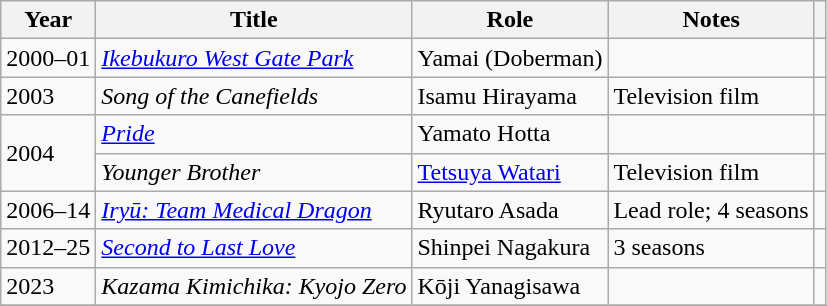<table class="wikitable sortable">
<tr>
<th>Year</th>
<th>Title</th>
<th>Role</th>
<th class="unsortable">Notes</th>
<th class="unsortable"></th>
</tr>
<tr>
<td>2000–01</td>
<td><em><a href='#'>Ikebukuro West Gate Park</a></em></td>
<td>Yamai (Doberman)</td>
<td></td>
<td></td>
</tr>
<tr>
<td>2003</td>
<td><em>Song of the Canefields</em></td>
<td>Isamu Hirayama</td>
<td>Television film</td>
<td></td>
</tr>
<tr>
<td rowspan=2>2004</td>
<td><em><a href='#'>Pride</a></em></td>
<td>Yamato Hotta</td>
<td></td>
<td></td>
</tr>
<tr>
<td><em>Younger Brother</em></td>
<td><a href='#'>Tetsuya Watari</a></td>
<td>Television film</td>
<td></td>
</tr>
<tr>
<td>2006–14</td>
<td><em><a href='#'>Iryū: Team Medical Dragon</a></em></td>
<td>Ryutaro Asada</td>
<td>Lead role; 4 seasons</td>
<td></td>
</tr>
<tr>
<td>2012–25</td>
<td><em><a href='#'>Second to Last Love</a></em></td>
<td>Shinpei Nagakura</td>
<td>3 seasons</td>
<td></td>
</tr>
<tr>
<td>2023</td>
<td><em>Kazama Kimichika: Kyojo Zero</em></td>
<td>Kōji Yanagisawa</td>
<td></td>
<td></td>
</tr>
<tr>
</tr>
</table>
